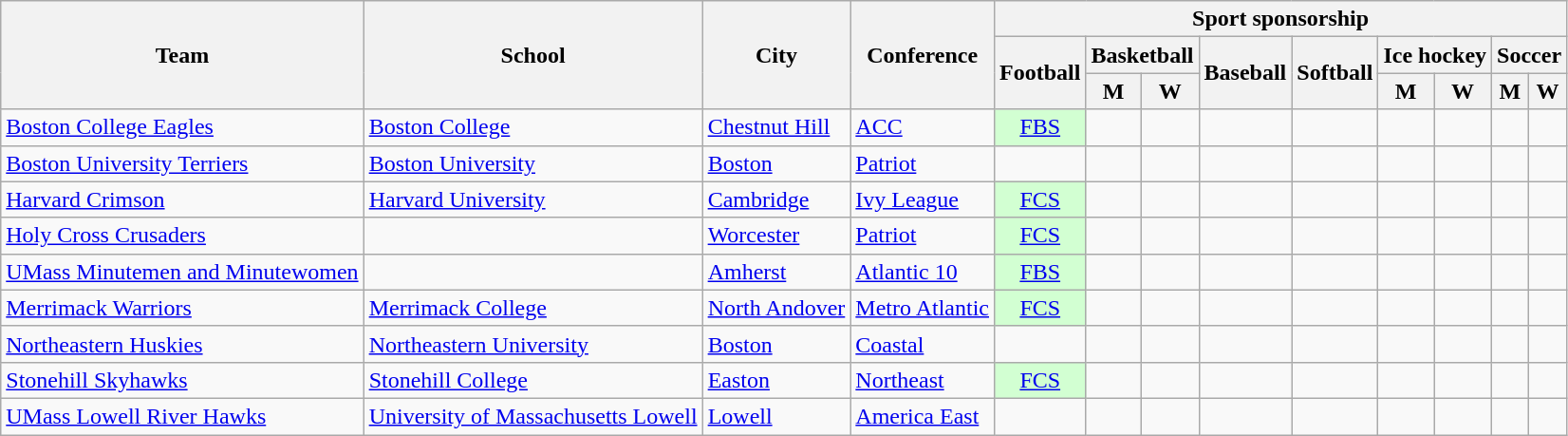<table class="sortable wikitable">
<tr>
<th rowspan=3>Team</th>
<th rowspan=3>School</th>
<th rowspan=3>City</th>
<th rowspan=3>Conference</th>
<th colspan=9>Sport sponsorship</th>
</tr>
<tr>
<th rowspan=2>Football</th>
<th colspan=2>Basketball</th>
<th rowspan=2>Baseball</th>
<th rowspan=2>Softball</th>
<th colspan=2>Ice hockey</th>
<th colspan=2>Soccer</th>
</tr>
<tr>
<th>M</th>
<th>W</th>
<th>M</th>
<th>W</th>
<th>M</th>
<th>W</th>
</tr>
<tr>
<td><a href='#'>Boston College Eagles</a></td>
<td><a href='#'>Boston College</a></td>
<td><a href='#'>Chestnut Hill</a></td>
<td><a href='#'>ACC</a></td>
<td style="background:#D2FFD2; text-align:center"><a href='#'>FBS</a></td>
<td></td>
<td></td>
<td></td>
<td></td>
<td> </td>
<td> </td>
<td></td>
<td></td>
</tr>
<tr>
<td><a href='#'>Boston University Terriers</a></td>
<td><a href='#'>Boston University</a></td>
<td><a href='#'>Boston</a></td>
<td><a href='#'>Patriot</a></td>
<td></td>
<td></td>
<td></td>
<td></td>
<td></td>
<td> </td>
<td> </td>
<td></td>
<td></td>
</tr>
<tr>
<td><a href='#'>Harvard Crimson</a></td>
<td><a href='#'>Harvard University</a></td>
<td><a href='#'>Cambridge</a></td>
<td><a href='#'>Ivy League</a></td>
<td style="background:#D2FFD2; text-align:center"><a href='#'>FCS</a></td>
<td></td>
<td></td>
<td></td>
<td></td>
<td> </td>
<td> </td>
<td></td>
<td></td>
</tr>
<tr>
<td><a href='#'>Holy Cross Crusaders</a></td>
<td></td>
<td><a href='#'>Worcester</a></td>
<td><a href='#'>Patriot</a></td>
<td style="background:#D2FFD2; text-align:center"><a href='#'>FCS</a></td>
<td></td>
<td></td>
<td></td>
<td></td>
<td> </td>
<td> </td>
<td></td>
<td></td>
</tr>
<tr>
<td><a href='#'>UMass Minutemen and Minutewomen</a> </td>
<td></td>
<td><a href='#'>Amherst</a></td>
<td><a href='#'>Atlantic 10</a></td>
<td style="background:#D2FFD2; text-align:center"><a href='#'>FBS</a> </td>
<td></td>
<td></td>
<td></td>
<td></td>
<td> </td>
<td></td>
<td></td>
<td></td>
</tr>
<tr>
<td><a href='#'>Merrimack Warriors</a></td>
<td><a href='#'>Merrimack College</a></td>
<td><a href='#'>North Andover</a></td>
<td><a href='#'>Metro Atlantic</a></td>
<td style="background:#D2FFD2; text-align:center"><a href='#'>FCS</a></td>
<td></td>
<td></td>
<td></td>
<td></td>
<td> </td>
<td> </td>
<td></td>
<td></td>
</tr>
<tr>
<td><a href='#'>Northeastern Huskies</a></td>
<td><a href='#'>Northeastern University</a></td>
<td><a href='#'>Boston</a></td>
<td><a href='#'>Coastal</a></td>
<td></td>
<td></td>
<td></td>
<td></td>
<td></td>
<td> </td>
<td> </td>
<td></td>
<td></td>
</tr>
<tr>
<td><a href='#'>Stonehill Skyhawks</a> </td>
<td><a href='#'>Stonehill College</a></td>
<td><a href='#'>Easton</a></td>
<td><a href='#'>Northeast</a></td>
<td style="background:#D2FFD2; text-align:center"><a href='#'>FCS</a></td>
<td></td>
<td></td>
<td></td>
<td></td>
<td></td>
<td> </td>
<td></td>
<td></td>
</tr>
<tr>
<td><a href='#'>UMass Lowell River Hawks</a></td>
<td><a href='#'>University of Massachusetts Lowell</a></td>
<td><a href='#'>Lowell</a></td>
<td><a href='#'>America East</a></td>
<td></td>
<td></td>
<td></td>
<td></td>
<td></td>
<td> </td>
<td></td>
<td></td>
<td></td>
</tr>
</table>
